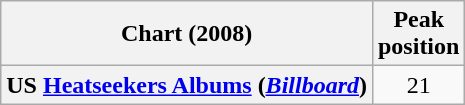<table class="wikitable plainrowheaders" style="text-align:center">
<tr>
<th scope="col">Chart (2008)</th>
<th scope="col">Peak<br> position</th>
</tr>
<tr>
<th scope="row">US <a href='#'>Heatseekers Albums</a> (<a href='#'><em>Billboard</em></a>)</th>
<td>21</td>
</tr>
</table>
